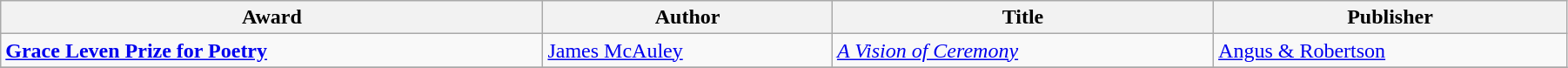<table class="wikitable" width=95%>
<tr>
<th>Award</th>
<th>Author</th>
<th>Title</th>
<th>Publisher</th>
</tr>
<tr>
<td><strong><a href='#'>Grace Leven Prize for Poetry</a></strong></td>
<td><a href='#'>James McAuley</a></td>
<td><em><a href='#'>A Vision of Ceremony</a></em></td>
<td><a href='#'>Angus & Robertson</a></td>
</tr>
<tr>
</tr>
</table>
